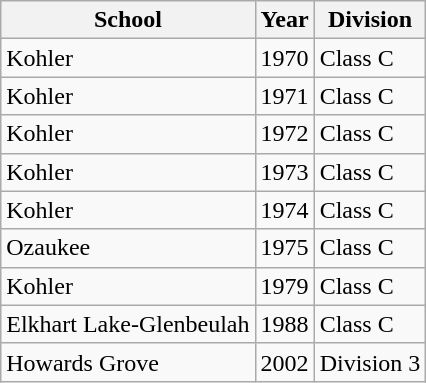<table class="wikitable">
<tr>
<th>School</th>
<th>Year</th>
<th>Division</th>
</tr>
<tr>
<td>Kohler</td>
<td>1970</td>
<td>Class C</td>
</tr>
<tr>
<td>Kohler</td>
<td>1971</td>
<td>Class C</td>
</tr>
<tr>
<td>Kohler</td>
<td>1972</td>
<td>Class C</td>
</tr>
<tr>
<td>Kohler</td>
<td>1973</td>
<td>Class C</td>
</tr>
<tr>
<td>Kohler</td>
<td>1974</td>
<td>Class C</td>
</tr>
<tr>
<td>Ozaukee</td>
<td>1975</td>
<td>Class C</td>
</tr>
<tr>
<td>Kohler</td>
<td>1979</td>
<td>Class C</td>
</tr>
<tr>
<td>Elkhart Lake-Glenbeulah</td>
<td>1988</td>
<td>Class C</td>
</tr>
<tr>
<td>Howards Grove</td>
<td>2002</td>
<td>Division 3</td>
</tr>
</table>
